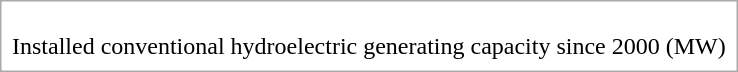<table style="border:solid 1px #aaa;" cellpadding="7" cellspacing="0">
<tr>
<td></td>
</tr>
<tr>
<td>Installed conventional hydroelectric generating capacity since 2000 (MW)</td>
</tr>
</table>
